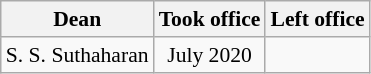<table class="wikitable floatright" border="1" style="text-align:center; font-size:90%">
<tr>
<th>Dean</th>
<th>Took office</th>
<th>Left office</th>
</tr>
<tr>
<td align=left>S. S. Suthaharan</td>
<td>July 2020</td>
<td></td>
</tr>
</table>
